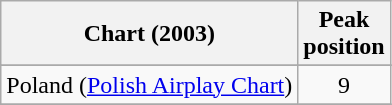<table class="wikitable sortable">
<tr>
<th align="center">Chart (2003)</th>
<th align="center">Peak<br>position</th>
</tr>
<tr>
</tr>
<tr>
<td>Poland (<a href='#'>Polish Airplay Chart</a>)</td>
<td align="center">9</td>
</tr>
<tr>
</tr>
</table>
